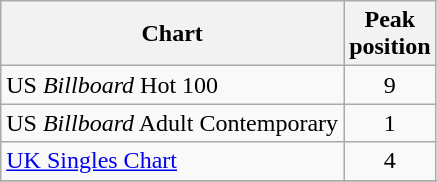<table class="wikitable sortable">
<tr>
<th align="left">Chart</th>
<th align="left">Peak<br>position</th>
</tr>
<tr>
<td align="left">US <em>Billboard</em> Hot 100</td>
<td style="text-align:center;">9</td>
</tr>
<tr>
<td align="left">US <em>Billboard</em> Adult Contemporary</td>
<td style="text-align:center;">1</td>
</tr>
<tr>
<td align="left"><a href='#'>UK Singles Chart</a></td>
<td style="text-align:center;">4</td>
</tr>
<tr>
</tr>
</table>
